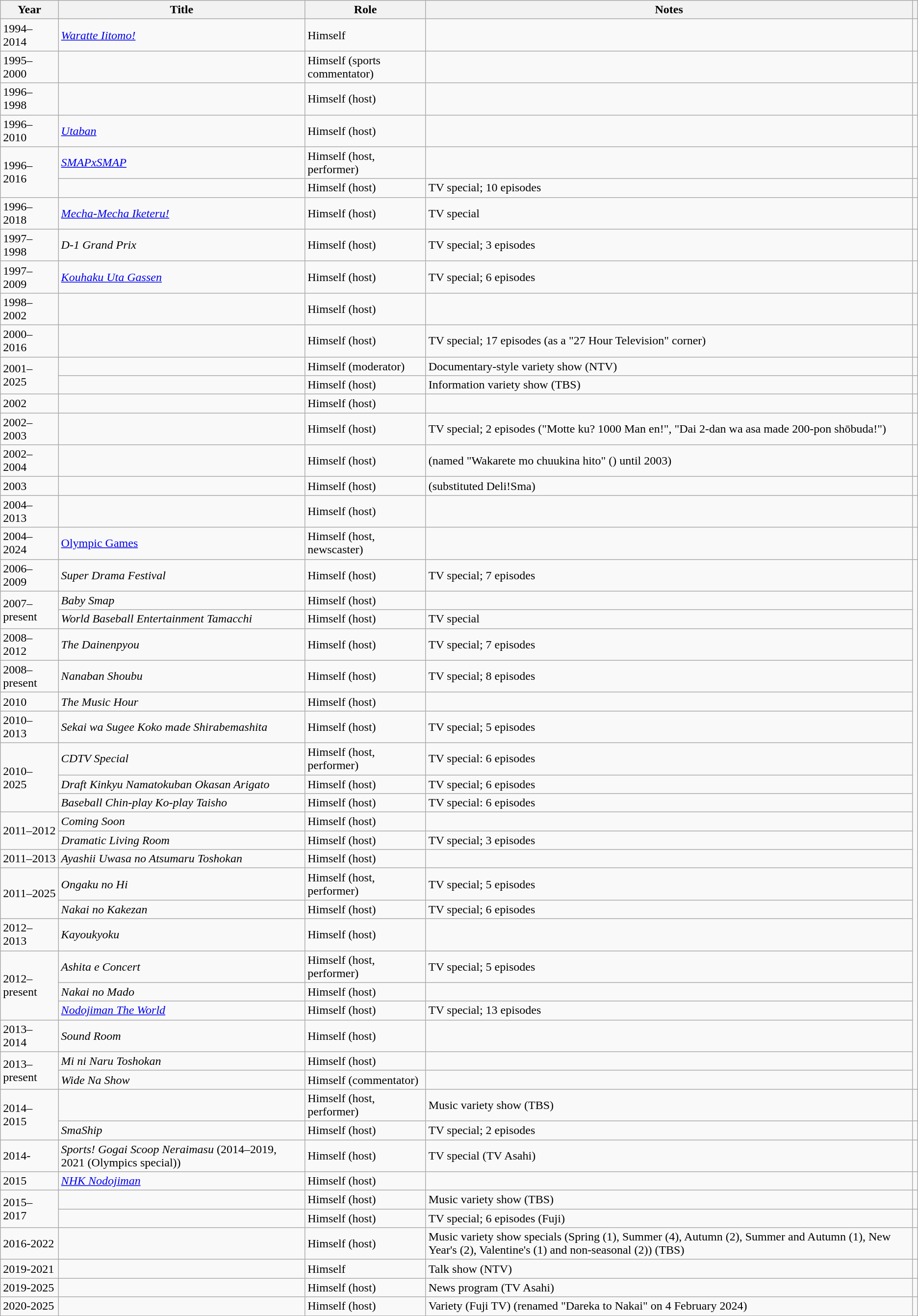<table class="wikitable">
<tr>
<th>Year</th>
<th>Title</th>
<th>Role</th>
<th>Notes</th>
<th></th>
</tr>
<tr>
<td>1994–2014</td>
<td><em><a href='#'>Waratte Iitomo!</a></em></td>
<td>Himself</td>
<td></td>
<td></td>
</tr>
<tr>
<td>1995–2000</td>
<td><em></em></td>
<td>Himself (sports commentator)</td>
<td></td>
<td></td>
</tr>
<tr>
<td>1996–1998</td>
<td><em></em></td>
<td>Himself (host)</td>
<td></td>
<td></td>
</tr>
<tr>
<td>1996–2010</td>
<td><em><a href='#'>Utaban</a></em></td>
<td>Himself (host)</td>
<td></td>
<td></td>
</tr>
<tr>
<td rowspan="2">1996–2016</td>
<td><em><a href='#'>SMAPxSMAP</a></em></td>
<td>Himself (host, performer)</td>
<td></td>
<td></td>
</tr>
<tr>
<td><em></em></td>
<td>Himself (host)</td>
<td>TV special; 10 episodes</td>
<td></td>
</tr>
<tr>
<td>1996–2018</td>
<td><em><a href='#'>Mecha-Mecha Iketeru!</a></em></td>
<td>Himself (host)</td>
<td>TV special</td>
<td></td>
</tr>
<tr>
<td>1997–1998</td>
<td><em>D-1 Grand Prix</em></td>
<td>Himself (host)</td>
<td>TV special; 3 episodes</td>
<td></td>
</tr>
<tr>
<td>1997–2009</td>
<td><em><a href='#'>Kouhaku Uta Gassen</a></em></td>
<td>Himself (host)</td>
<td>TV special; 6 episodes</td>
<td></td>
</tr>
<tr>
<td>1998–2002</td>
<td><em></em></td>
<td>Himself (host)</td>
<td></td>
<td></td>
</tr>
<tr>
<td>2000–2016</td>
<td><em></em></td>
<td>Himself (host)</td>
<td>TV special; 17 episodes (as a "27 Hour Television" corner)</td>
<td></td>
</tr>
<tr>
<td rowspan="2">2001–2025</td>
<td><em></em></td>
<td>Himself (moderator)</td>
<td>Documentary-style variety show (NTV)</td>
<td></td>
</tr>
<tr>
<td><em></em></td>
<td>Himself (host)</td>
<td>Information variety show (TBS)</td>
<td></td>
</tr>
<tr>
<td>2002</td>
<td><em></em></td>
<td>Himself (host)</td>
<td></td>
<td></td>
</tr>
<tr>
<td>2002–2003</td>
<td><em></em></td>
<td>Himself (host)</td>
<td>TV special; 2 episodes ("Motte ku? 1000 Man en!", "Dai 2-dan wa asa made 200-pon shōbuda!")</td>
<td></td>
</tr>
<tr>
<td>2002–2004</td>
<td><em></em></td>
<td>Himself (host)</td>
<td>(named "Wakarete mo chuukina hito" () until 2003)</td>
<td></td>
</tr>
<tr>
<td>2003</td>
<td><em></em></td>
<td>Himself (host)</td>
<td>(substituted Deli!Sma)</td>
<td></td>
</tr>
<tr>
<td>2004–2013</td>
<td><em></em></td>
<td>Himself (host)</td>
<td></td>
<td></td>
</tr>
<tr>
<td>2004–2024</td>
<td><a href='#'>Olympic Games</a></td>
<td>Himself (host, newscaster)</td>
<td></td>
<td></td>
</tr>
<tr>
<td>2006–2009</td>
<td><em>Super Drama Festival</em></td>
<td>Himself (host)</td>
<td>TV special; 7 episodes</td>
</tr>
<tr>
<td rowspan="2">2007–present</td>
<td><em>Baby Smap</em></td>
<td>Himself (host)</td>
<td></td>
</tr>
<tr>
<td><em>World Baseball Entertainment Tamacchi</em></td>
<td>Himself (host)</td>
<td>TV special</td>
</tr>
<tr>
<td>2008–2012</td>
<td><em>The Dainenpyou</em></td>
<td>Himself (host)</td>
<td>TV special; 7 episodes</td>
</tr>
<tr>
<td>2008–present</td>
<td><em>Nanaban Shoubu</em></td>
<td>Himself (host)</td>
<td>TV special; 8 episodes</td>
</tr>
<tr>
<td>2010</td>
<td><em>The Music Hour</em></td>
<td>Himself (host)</td>
<td></td>
</tr>
<tr>
<td>2010–2013</td>
<td><em>Sekai wa Sugee Koko made Shirabemashita</em></td>
<td>Himself (host)</td>
<td>TV special; 5 episodes</td>
</tr>
<tr>
<td rowspan="3">2010–2025</td>
<td><em>CDTV Special</em></td>
<td>Himself (host, performer)</td>
<td>TV special: 6 episodes</td>
</tr>
<tr>
<td><em>Draft Kinkyu Namatokuban Okasan Arigato</em></td>
<td>Himself (host)</td>
<td>TV special; 6 episodes</td>
</tr>
<tr>
<td><em>Baseball Chin-play Ko-play Taisho</em></td>
<td>Himself (host)</td>
<td>TV special: 6 episodes</td>
</tr>
<tr>
<td rowspan="2">2011–2012</td>
<td><em>Coming Soon</em></td>
<td>Himself (host)</td>
<td></td>
</tr>
<tr>
<td><em>Dramatic Living Room</em></td>
<td>Himself (host)</td>
<td>TV special; 3 episodes</td>
</tr>
<tr>
<td>2011–2013</td>
<td><em>Ayashii Uwasa no Atsumaru Toshokan</em></td>
<td>Himself (host)</td>
<td></td>
</tr>
<tr>
<td rowspan="2">2011–2025</td>
<td><em>Ongaku no Hi</em></td>
<td>Himself (host, performer)</td>
<td>TV special; 5 episodes</td>
</tr>
<tr>
<td><em>Nakai no Kakezan</em></td>
<td>Himself (host)</td>
<td>TV special; 6 episodes</td>
</tr>
<tr>
<td>2012–2013</td>
<td><em>Kayoukyoku</em></td>
<td>Himself (host)</td>
<td></td>
</tr>
<tr>
<td rowspan="3">2012–present</td>
<td><em>Ashita e Concert</em></td>
<td>Himself (host, performer)</td>
<td>TV special; 5 episodes</td>
</tr>
<tr>
<td><em>Nakai no Mado</em></td>
<td>Himself (host)</td>
<td></td>
</tr>
<tr>
<td><em><a href='#'>Nodojiman The World</a></em></td>
<td>Himself (host)</td>
<td>TV special; 13 episodes</td>
</tr>
<tr>
<td>2013–2014</td>
<td><em>Sound Room</em></td>
<td>Himself (host)</td>
<td></td>
</tr>
<tr>
<td rowspan="2">2013–present</td>
<td><em>Mi ni Naru Toshokan</em></td>
<td>Himself (host)</td>
<td></td>
</tr>
<tr>
<td><em>Wide Na Show</em></td>
<td>Himself (commentator)</td>
<td></td>
</tr>
<tr>
<td rowspan="2">2014–2015</td>
<td><em></em></td>
<td>Himself (host, performer)</td>
<td>Music variety show (TBS)</td>
<td></td>
</tr>
<tr>
<td><em>SmaShip</em></td>
<td>Himself (host)</td>
<td>TV special; 2 episodes</td>
</tr>
<tr>
<td>2014-</td>
<td><em>Sports! Gogai Scoop Neraimasu</em> (2014–2019, 2021 (Olympics special))</td>
<td>Himself (host)</td>
<td>TV special (TV Asahi)</td>
<td></td>
</tr>
<tr>
<td>2015</td>
<td><em><a href='#'>NHK Nodojiman</a></em></td>
<td>Himself (host)</td>
<td></td>
</tr>
<tr>
<td rowspan="2">2015–2017</td>
<td><em></em></td>
<td>Himself (host)</td>
<td>Music variety show (TBS)</td>
<td></td>
</tr>
<tr>
<td><em></em></td>
<td>Himself (host)</td>
<td>TV special; 6 episodes (Fuji)</td>
<td></td>
</tr>
<tr>
<td>2016-2022</td>
<td><em></em></td>
<td>Himself (host)</td>
<td>Music variety show specials (Spring (1), Summer (4), Autumn (2), Summer and Autumn (1), New Year's (2), Valentine's (1) and non-seasonal (2)) (TBS)</td>
<td></td>
</tr>
<tr>
<td>2019-2021</td>
<td><em></em></td>
<td>Himself</td>
<td>Talk show (NTV)</td>
<td></td>
</tr>
<tr>
<td>2019-2025</td>
<td><em></em></td>
<td>Himself (host)</td>
<td>News program (TV Asahi)</td>
<td></td>
</tr>
<tr>
<td>2020-2025</td>
<td><em></em></td>
<td>Himself (host)</td>
<td>Variety (Fuji TV) (renamed "Dareka to Nakai" on 4 February 2024)</td>
<td></td>
</tr>
</table>
